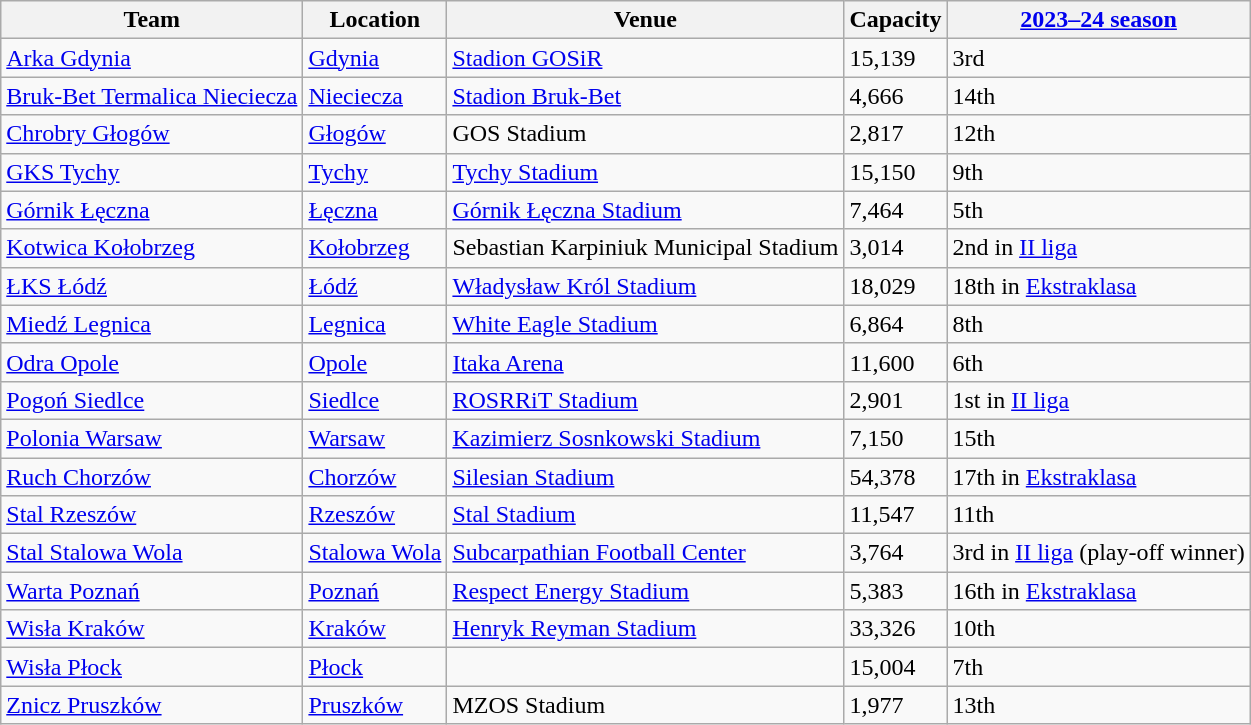<table class="wikitable sortable" style="text-align: left;">
<tr>
<th>Team</th>
<th>Location</th>
<th>Venue</th>
<th>Capacity</th>
<th data-sort-type="number"><a href='#'>2023–24 season</a></th>
</tr>
<tr>
<td><a href='#'>Arka Gdynia</a></td>
<td><a href='#'>Gdynia</a></td>
<td><a href='#'>Stadion GOSiR</a></td>
<td>15,139</td>
<td>3rd</td>
</tr>
<tr>
<td><a href='#'>Bruk-Bet Termalica Nieciecza</a></td>
<td><a href='#'>Nieciecza</a></td>
<td><a href='#'>Stadion Bruk-Bet</a></td>
<td>4,666</td>
<td>14th</td>
</tr>
<tr>
<td><a href='#'>Chrobry Głogów</a></td>
<td><a href='#'>Głogów</a></td>
<td>GOS Stadium</td>
<td>2,817</td>
<td>12th</td>
</tr>
<tr>
<td><a href='#'>GKS Tychy</a></td>
<td><a href='#'>Tychy</a></td>
<td><a href='#'>Tychy Stadium</a></td>
<td>15,150</td>
<td>9th</td>
</tr>
<tr>
<td><a href='#'>Górnik Łęczna</a></td>
<td><a href='#'>Łęczna</a></td>
<td><a href='#'>Górnik Łęczna Stadium</a></td>
<td>7,464</td>
<td>5th</td>
</tr>
<tr>
<td><a href='#'>Kotwica Kołobrzeg</a></td>
<td><a href='#'>Kołobrzeg</a></td>
<td>Sebastian Karpiniuk Municipal Stadium</td>
<td>3,014</td>
<td>2nd in <a href='#'>II liga</a></td>
</tr>
<tr>
<td><a href='#'>ŁKS Łódź</a></td>
<td><a href='#'>Łódź</a></td>
<td><a href='#'>Władysław Król Stadium</a></td>
<td>18,029</td>
<td>18th in <a href='#'>Ekstraklasa</a></td>
</tr>
<tr>
<td><a href='#'>Miedź Legnica</a></td>
<td><a href='#'>Legnica</a></td>
<td><a href='#'>White Eagle Stadium</a></td>
<td>6,864</td>
<td>8th</td>
</tr>
<tr>
<td><a href='#'>Odra Opole</a></td>
<td><a href='#'>Opole</a></td>
<td><a href='#'>Itaka Arena</a></td>
<td>11,600</td>
<td>6th</td>
</tr>
<tr>
<td><a href='#'>Pogoń Siedlce</a></td>
<td><a href='#'>Siedlce</a></td>
<td><a href='#'>ROSRRiT Stadium</a></td>
<td>2,901</td>
<td>1st in <a href='#'>II liga</a></td>
</tr>
<tr>
<td><a href='#'>Polonia Warsaw</a></td>
<td><a href='#'>Warsaw</a></td>
<td><a href='#'>Kazimierz Sosnkowski Stadium</a></td>
<td>7,150</td>
<td>15th</td>
</tr>
<tr>
<td><a href='#'>Ruch Chorzów</a></td>
<td><a href='#'>Chorzów</a></td>
<td><a href='#'>Silesian Stadium</a></td>
<td>54,378</td>
<td>17th in <a href='#'>Ekstraklasa</a></td>
</tr>
<tr>
<td><a href='#'>Stal Rzeszów</a></td>
<td><a href='#'>Rzeszów</a></td>
<td><a href='#'>Stal Stadium</a></td>
<td>11,547</td>
<td>11th</td>
</tr>
<tr>
<td><a href='#'>Stal Stalowa Wola</a></td>
<td><a href='#'>Stalowa Wola</a></td>
<td><a href='#'>Subcarpathian Football Center</a></td>
<td>3,764</td>
<td>3rd in <a href='#'>II liga</a> (play-off winner)</td>
</tr>
<tr>
<td><a href='#'>Warta Poznań</a></td>
<td><a href='#'>Poznań</a></td>
<td><a href='#'>Respect Energy Stadium</a></td>
<td>5,383</td>
<td>16th in <a href='#'>Ekstraklasa</a></td>
</tr>
<tr>
<td><a href='#'>Wisła Kraków</a></td>
<td><a href='#'>Kraków</a></td>
<td><a href='#'>Henryk Reyman Stadium</a></td>
<td>33,326</td>
<td>10th</td>
</tr>
<tr>
<td><a href='#'>Wisła Płock</a></td>
<td><a href='#'>Płock</a></td>
<td></td>
<td>15,004</td>
<td>7th</td>
</tr>
<tr>
<td><a href='#'>Znicz Pruszków</a></td>
<td><a href='#'>Pruszków</a></td>
<td>MZOS Stadium</td>
<td>1,977</td>
<td>13th</td>
</tr>
</table>
